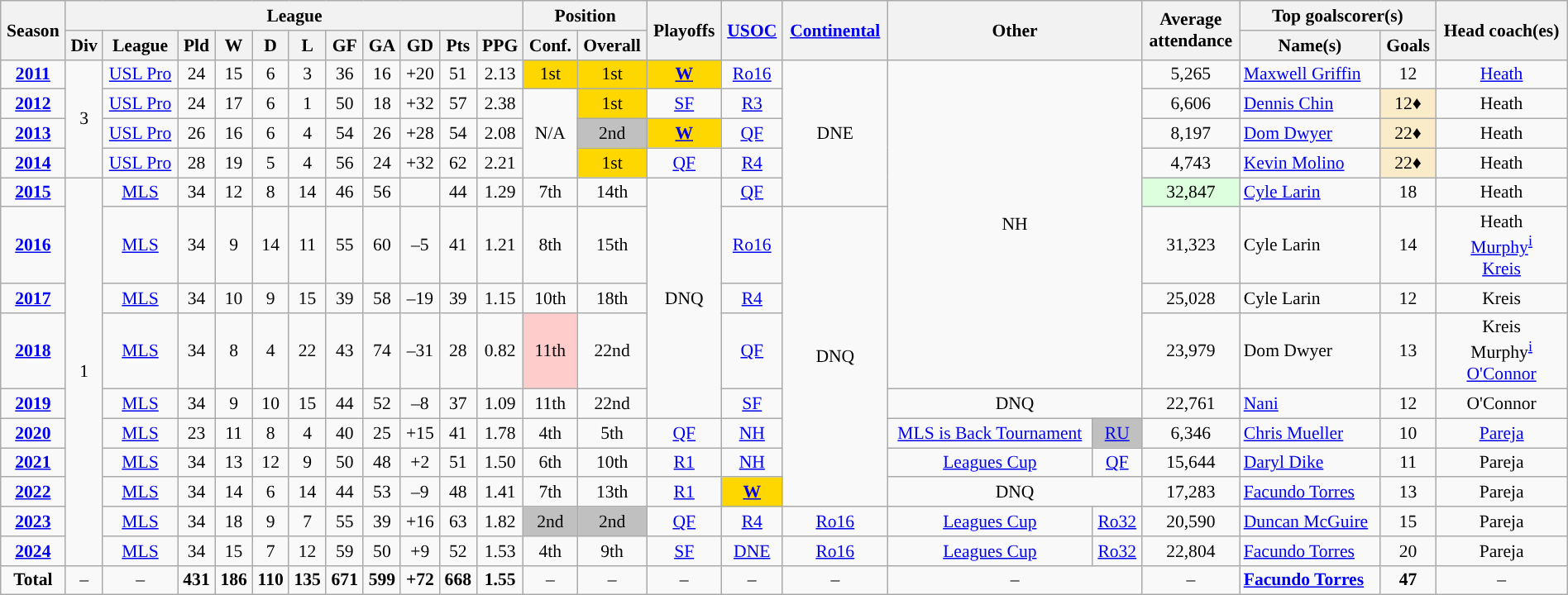<table class="wikitable" style="font-size:90%; text-align:center;" width="100%" cellpadding="4" border="2">
<tr>
<th rowspan="2">Season</th>
<th colspan="11">League</th>
<th colspan="2">Position</th>
<th rowspan="2">Playoffs</th>
<th rowspan="2"><a href='#'>USOC</a></th>
<th rowspan="2"><a href='#'>Continental</a></th>
<th colspan="2" rowspan="2">Other</th>
<th rowspan="2">Average <br> attendance</th>
<th colspan="2">Top goalscorer(s)</th>
<th rowspan="2">Head coach(es)</th>
</tr>
<tr>
<th>Div</th>
<th>League</th>
<th>Pld</th>
<th>W</th>
<th>D</th>
<th>L</th>
<th>GF</th>
<th>GA</th>
<th>GD</th>
<th>Pts</th>
<th>PPG</th>
<th>Conf.</th>
<th>Overall</th>
<th>Name(s)</th>
<th>Goals</th>
</tr>
<tr>
<td><strong><a href='#'>2011</a></strong></td>
<td rowspan="4">3</td>
<td><a href='#'>USL Pro</a></td>
<td>24</td>
<td>15</td>
<td>6</td>
<td>3</td>
<td>36</td>
<td>16</td>
<td>+20</td>
<td>51</td>
<td>2.13</td>
<td bgcolor="gold">1st</td>
<td bgcolor="gold">1st</td>
<td bgcolor="gold"><strong><a href='#'>W</a></strong></td>
<td><a href='#'>Ro16</a></td>
<td rowspan="5">DNE</td>
<td colspan="2" rowspan="8">NH</td>
<td>5,265</td>
<td align="left"> <a href='#'>Maxwell Griffin</a></td>
<td>12</td>
<td> <a href='#'>Heath</a></td>
</tr>
<tr>
<td><strong><a href='#'>2012</a></strong></td>
<td><a href='#'>USL Pro</a></td>
<td>24</td>
<td>17</td>
<td>6</td>
<td>1</td>
<td>50</td>
<td>18</td>
<td>+32</td>
<td>57</td>
<td>2.38</td>
<td rowspan="3">N/A</td>
<td bgcolor="gold">1st</td>
<td><a href='#'>SF</a></td>
<td><a href='#'>R3</a></td>
<td>6,606</td>
<td align="left"> <a href='#'>Dennis Chin</a></td>
<td style="background:#FAECC8;">12♦</td>
<td> Heath</td>
</tr>
<tr>
<td><strong><a href='#'>2013</a></strong></td>
<td><a href='#'>USL Pro</a></td>
<td>26</td>
<td>16</td>
<td>6</td>
<td>4</td>
<td>54</td>
<td>26</td>
<td>+28</td>
<td>54</td>
<td>2.08</td>
<td bgcolor="silver">2nd</td>
<td bgcolor="gold"><strong><a href='#'>W</a></strong></td>
<td><a href='#'>QF</a></td>
<td>8,197</td>
<td align="left"> <a href='#'>Dom Dwyer</a></td>
<td style="background:#FAECC8;">22♦</td>
<td> Heath</td>
</tr>
<tr>
<td><strong><a href='#'>2014</a></strong></td>
<td><a href='#'>USL Pro</a></td>
<td>28</td>
<td>19</td>
<td>5</td>
<td>4</td>
<td>56</td>
<td>24</td>
<td>+32</td>
<td>62</td>
<td>2.21</td>
<td bgcolor="gold">1st</td>
<td><a href='#'>QF</a></td>
<td><a href='#'>R4</a></td>
<td>4,743</td>
<td align="left"> <a href='#'>Kevin Molino</a></td>
<td style="background:#FAECC8;">22♦</td>
<td> Heath</td>
</tr>
<tr>
<td><strong><a href='#'>2015</a></strong></td>
<td rowspan="10">1</td>
<td><a href='#'>MLS</a></td>
<td>34</td>
<td>12</td>
<td>8</td>
<td>14</td>
<td>46</td>
<td>56</td>
<td></td>
<td>44</td>
<td>1.29</td>
<td>7th</td>
<td>14th</td>
<td rowspan="5">DNQ</td>
<td><a href='#'>QF</a></td>
<td style="background:#dfd;">32,847</td>
<td align="left"> <a href='#'>Cyle Larin</a></td>
<td>18</td>
<td> Heath</td>
</tr>
<tr>
<td><strong><a href='#'>2016</a></strong></td>
<td><a href='#'>MLS</a></td>
<td>34</td>
<td>9</td>
<td>14</td>
<td>11</td>
<td>55</td>
<td>60</td>
<td>–5</td>
<td>41</td>
<td>1.21</td>
<td>8th</td>
<td>15th</td>
<td><a href='#'>Ro16</a></td>
<td rowspan="7">DNQ</td>
<td>31,323</td>
<td align="left"> Cyle Larin</td>
<td>14</td>
<td> Heath<br> <a href='#'>Murphy</a><sup><a href='#'>i</a></sup><br> <a href='#'>Kreis</a></td>
</tr>
<tr>
<td><strong><a href='#'>2017</a></strong></td>
<td><a href='#'>MLS</a></td>
<td>34</td>
<td>10</td>
<td>9</td>
<td>15</td>
<td>39</td>
<td>58</td>
<td>–19</td>
<td>39</td>
<td>1.15</td>
<td>10th</td>
<td>18th</td>
<td><a href='#'>R4</a></td>
<td>25,028</td>
<td align="left"> Cyle Larin</td>
<td>12</td>
<td> Kreis</td>
</tr>
<tr>
<td><strong><a href='#'>2018</a></strong></td>
<td><a href='#'>MLS</a></td>
<td>34</td>
<td>8</td>
<td>4</td>
<td>22</td>
<td>43</td>
<td>74</td>
<td>–31</td>
<td>28</td>
<td>0.82</td>
<td style="background:#FFCCCC">11th</td>
<td>22nd</td>
<td><a href='#'>QF</a></td>
<td>23,979</td>
<td align="left"> Dom Dwyer</td>
<td>13</td>
<td> Kreis<br> Murphy<sup><a href='#'>i</a></sup><br> <a href='#'>O'Connor</a></td>
</tr>
<tr>
<td><strong><a href='#'>2019</a></strong></td>
<td><a href='#'>MLS</a></td>
<td>34</td>
<td>9</td>
<td>10</td>
<td>15</td>
<td>44</td>
<td>52</td>
<td>–8</td>
<td>37</td>
<td>1.09</td>
<td>11th</td>
<td>22nd</td>
<td><a href='#'>SF</a></td>
<td colspan="2">DNQ</td>
<td>22,761</td>
<td align="left"> <a href='#'>Nani</a></td>
<td>12</td>
<td> O'Connor</td>
</tr>
<tr>
<td><strong><a href='#'>2020</a></strong></td>
<td><a href='#'>MLS</a></td>
<td>23</td>
<td>11</td>
<td>8</td>
<td>4</td>
<td>40</td>
<td>25</td>
<td>+15</td>
<td>41</td>
<td>1.78</td>
<td>4th</td>
<td>5th</td>
<td><a href='#'>QF</a></td>
<td><a href='#'>NH</a></td>
<td><a href='#'>MLS is Back Tournament</a></td>
<td bgcolor=silver><a href='#'>RU</a></td>
<td>6,346</td>
<td align="left"> <a href='#'>Chris Mueller</a></td>
<td>10</td>
<td> <a href='#'>Pareja</a></td>
</tr>
<tr>
<td><strong><a href='#'>2021</a></strong></td>
<td><a href='#'>MLS</a></td>
<td>34</td>
<td>13</td>
<td>12</td>
<td>9</td>
<td>50</td>
<td>48</td>
<td>+2</td>
<td>51</td>
<td>1.50</td>
<td>6th</td>
<td>10th</td>
<td><a href='#'>R1</a></td>
<td><a href='#'>NH</a></td>
<td><a href='#'>Leagues Cup</a></td>
<td><a href='#'>QF</a></td>
<td>15,644</td>
<td align="left"> <a href='#'>Daryl Dike</a></td>
<td>11</td>
<td> Pareja</td>
</tr>
<tr>
<td><strong><a href='#'>2022</a></strong></td>
<td><a href='#'>MLS</a></td>
<td>34</td>
<td>14</td>
<td>6</td>
<td>14</td>
<td>44</td>
<td>53</td>
<td>–9</td>
<td>48</td>
<td>1.41</td>
<td>7th</td>
<td>13th</td>
<td><a href='#'>R1</a></td>
<td bgcolor="gold"><strong><a href='#'>W</a></strong></td>
<td colspan="2">DNQ</td>
<td>17,283</td>
<td align="left"> <a href='#'>Facundo Torres</a></td>
<td>13</td>
<td> Pareja</td>
</tr>
<tr>
<td><strong><a href='#'>2023</a></strong></td>
<td><a href='#'>MLS</a></td>
<td>34</td>
<td>18</td>
<td>9</td>
<td>7</td>
<td>55</td>
<td>39</td>
<td>+16</td>
<td>63</td>
<td>1.82</td>
<td bgcolor="silver">2nd</td>
<td bgcolor="silver">2nd</td>
<td><a href='#'>QF</a></td>
<td><a href='#'>R4</a></td>
<td><a href='#'>Ro16</a></td>
<td><a href='#'>Leagues Cup</a></td>
<td><a href='#'>Ro32</a></td>
<td>20,590</td>
<td align="left"> <a href='#'>Duncan McGuire</a></td>
<td>15</td>
<td> Pareja</td>
</tr>
<tr>
<td><strong><a href='#'>2024</a></strong></td>
<td><a href='#'>MLS</a></td>
<td>34</td>
<td>15</td>
<td>7</td>
<td>12</td>
<td>59</td>
<td>50</td>
<td>+9</td>
<td>52</td>
<td>1.53</td>
<td>4th</td>
<td>9th</td>
<td><a href='#'>SF</a></td>
<td><a href='#'>DNE</a></td>
<td><a href='#'>Ro16</a></td>
<td><a href='#'>Leagues Cup</a></td>
<td><a href='#'>Ro32</a></td>
<td>22,804</td>
<td align="left"> <a href='#'>Facundo Torres</a></td>
<td>20</td>
<td> Pareja</td>
</tr>
<tr>
<td><strong>Total</strong></td>
<td>–</td>
<td>–</td>
<td><strong>431</strong> </td>
<td><strong>186</strong> </td>
<td><strong>110</strong> </td>
<td><strong>135</strong> </td>
<td><strong>671</strong> </td>
<td><strong>599</strong> </td>
<td><strong>+72</strong> </td>
<td><strong>668</strong> </td>
<td><strong>1.55</strong> </td>
<td>–</td>
<td>–</td>
<td>–</td>
<td>–</td>
<td>–</td>
<td colspan="2">–</td>
<td>–</td>
<td align="left"> <strong><a href='#'>Facundo Torres</a></strong> </td>
<td><strong>47</strong> </td>
<td>–</td>
</tr>
</table>
